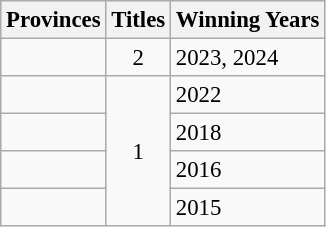<table class="wikitable" style="font-size: 95%;">
<tr>
<th>Provinces</th>
<th>Titles</th>
<th>Winning Years</th>
</tr>
<tr>
<td></td>
<td rowspan="1" align="center">2</td>
<td>2023, 2024</td>
</tr>
<tr>
<td></td>
<td rowspan="4" align="center">1</td>
<td>2022</td>
</tr>
<tr>
<td></td>
<td>2018</td>
</tr>
<tr>
<td></td>
<td>2016</td>
</tr>
<tr>
<td></td>
<td>2015</td>
</tr>
</table>
